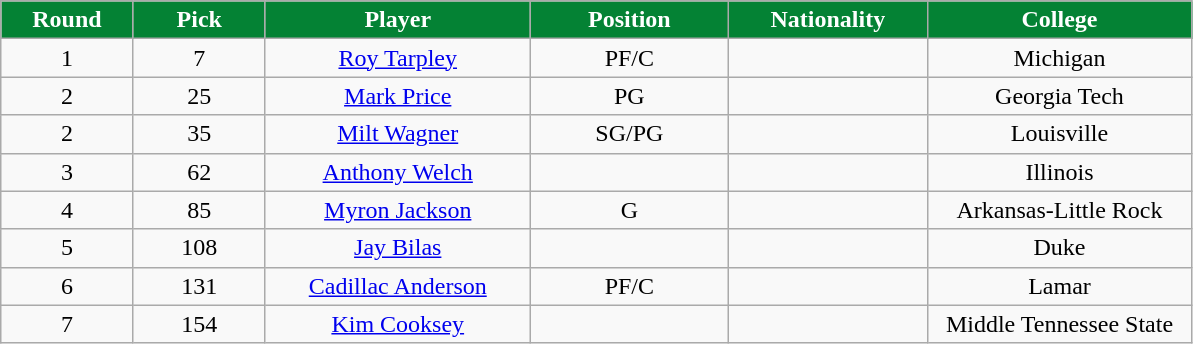<table class="wikitable sortable sortable">
<tr>
<th style="background:#048234; color:#FFFFFF" width="10%">Round</th>
<th style="background:#048234; color:#FFFFFF" width="10%">Pick</th>
<th style="background:#048234; color:#FFFFFF" width="20%">Player</th>
<th style="background:#048234; color:#FFFFFF" width="15%">Position</th>
<th style="background:#048234; color:#FFFFFF" width="15%">Nationality</th>
<th style="background:#048234; color:#FFFFFF" width="20%">College</th>
</tr>
<tr style="text-align: center">
<td>1</td>
<td>7</td>
<td><a href='#'>Roy Tarpley</a></td>
<td>PF/C</td>
<td></td>
<td>Michigan</td>
</tr>
<tr style="text-align: center">
<td>2</td>
<td>25</td>
<td><a href='#'>Mark Price</a></td>
<td>PG</td>
<td></td>
<td>Georgia Tech</td>
</tr>
<tr style="text-align: center">
<td>2</td>
<td>35</td>
<td><a href='#'>Milt Wagner</a></td>
<td>SG/PG</td>
<td></td>
<td>Louisville</td>
</tr>
<tr style="text-align: center">
<td>3</td>
<td>62</td>
<td><a href='#'>Anthony Welch</a></td>
<td></td>
<td></td>
<td>Illinois</td>
</tr>
<tr style="text-align: center">
<td>4</td>
<td>85</td>
<td><a href='#'>Myron Jackson</a></td>
<td>G</td>
<td></td>
<td>Arkansas-Little Rock</td>
</tr>
<tr style="text-align: center">
<td>5</td>
<td>108</td>
<td><a href='#'>Jay Bilas</a></td>
<td></td>
<td></td>
<td>Duke</td>
</tr>
<tr style="text-align: center">
<td>6</td>
<td>131</td>
<td><a href='#'>Cadillac Anderson</a></td>
<td>PF/C</td>
<td></td>
<td>Lamar</td>
</tr>
<tr style="text-align: center">
<td>7</td>
<td>154</td>
<td><a href='#'>Kim Cooksey</a></td>
<td></td>
<td></td>
<td>Middle Tennessee State</td>
</tr>
</table>
